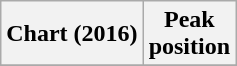<table class="wikitable plainrowheaders" style="text-align:center">
<tr>
<th scope="col">Chart (2016)</th>
<th scope="col">Peak<br>position</th>
</tr>
<tr>
</tr>
</table>
